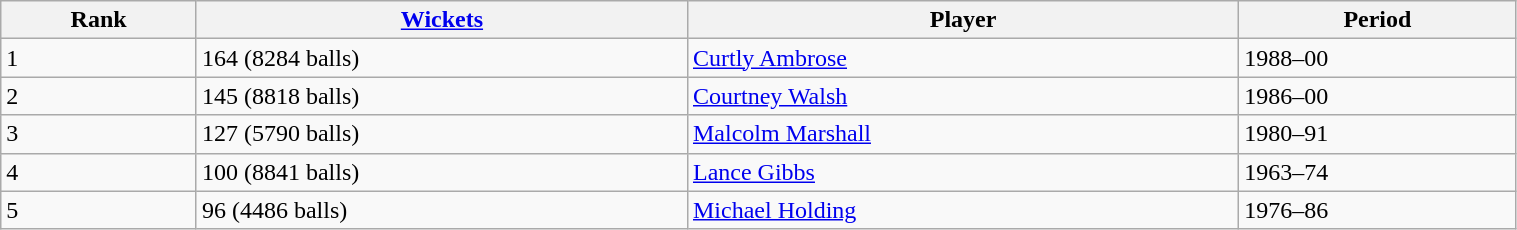<table class="wikitable" style="width:80%;">
<tr>
<th>Rank</th>
<th><a href='#'>Wickets</a></th>
<th>Player</th>
<th>Period</th>
</tr>
<tr>
<td>1</td>
<td>164 (8284 balls)</td>
<td><a href='#'>Curtly Ambrose</a></td>
<td>1988–00</td>
</tr>
<tr>
<td>2</td>
<td>145 (8818 balls)</td>
<td><a href='#'>Courtney Walsh</a></td>
<td>1986–00</td>
</tr>
<tr>
<td>3</td>
<td>127 (5790 balls)</td>
<td><a href='#'>Malcolm Marshall</a></td>
<td>1980–91</td>
</tr>
<tr>
<td>4</td>
<td>100 (8841 balls)</td>
<td><a href='#'>Lance Gibbs</a></td>
<td>1963–74</td>
</tr>
<tr>
<td>5</td>
<td>96 (4486 balls)</td>
<td><a href='#'>Michael Holding</a></td>
<td>1976–86</td>
</tr>
</table>
